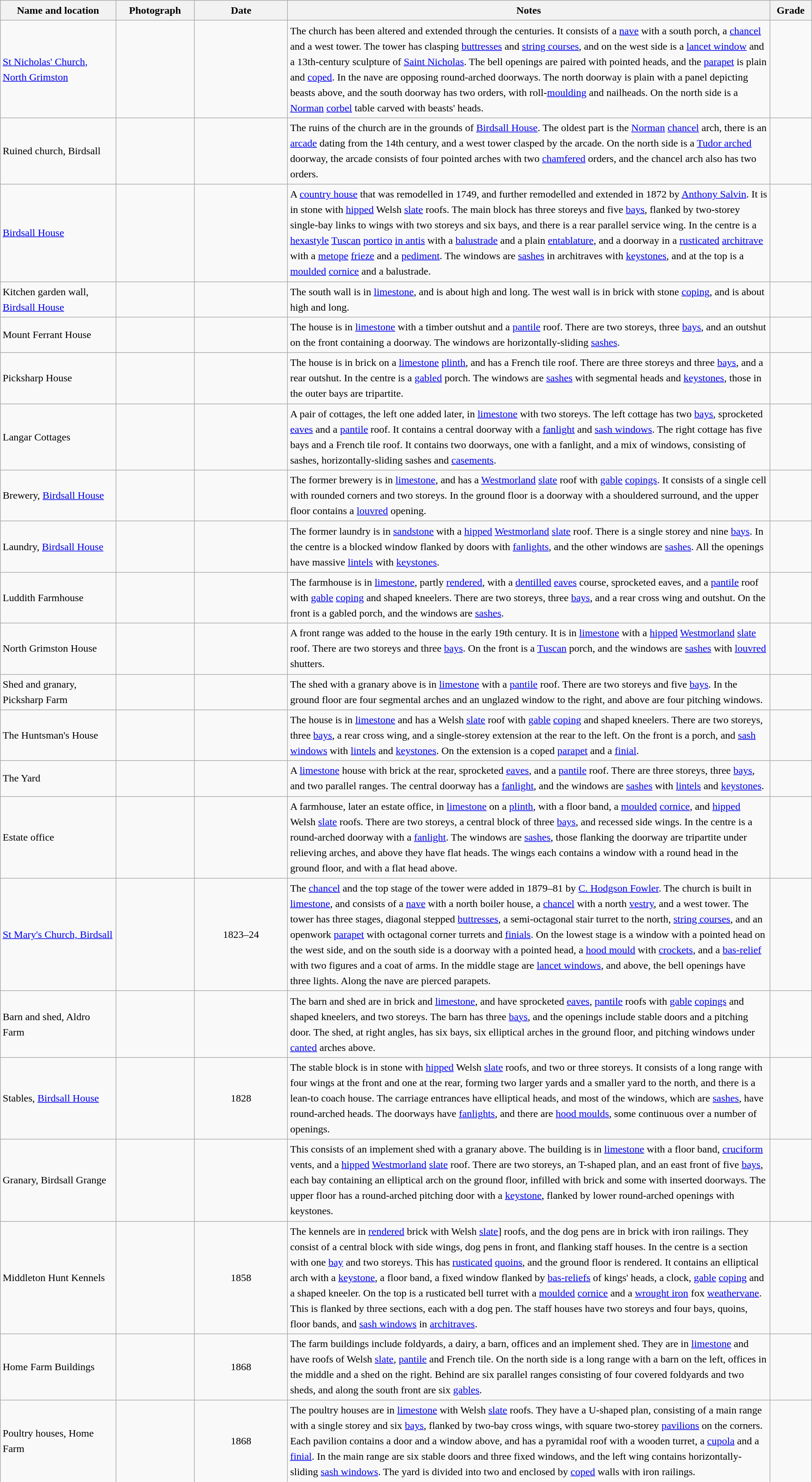<table class="wikitable sortable plainrowheaders" style="width:100%; border:0px; text-align:left; line-height:150%">
<tr>
<th scope="col"  style="width:150px">Name and location</th>
<th scope="col"  style="width:100px" class="unsortable">Photograph</th>
<th scope="col"  style="width:120px">Date</th>
<th scope="col"  style="width:650px" class="unsortable">Notes</th>
<th scope="col"  style="width:50px">Grade</th>
</tr>
<tr>
<td><a href='#'>St Nicholas' Church, North Grimston</a><br><small></small></td>
<td></td>
<td align="center"></td>
<td>The church has been altered and extended through the centuries.  It consists of a <a href='#'>nave</a> with a south porch, a <a href='#'>chancel</a> and a west tower.  The tower has clasping <a href='#'>buttresses</a> and <a href='#'>string courses</a>, and on the west side is a <a href='#'>lancet window</a> and a 13th-century sculpture of <a href='#'>Saint Nicholas</a>.  The bell openings are paired with pointed heads, and the <a href='#'>parapet</a> is plain and <a href='#'>coped</a>.  In the nave are opposing round-arched doorways.  The north doorway is plain with a panel depicting beasts above, and the south doorway has two orders, with roll-<a href='#'>moulding</a> and nailheads.  On the north side is a <a href='#'>Norman</a> <a href='#'>corbel</a> table carved with beasts' heads.</td>
<td align="center" ></td>
</tr>
<tr>
<td>Ruined church, Birdsall<br><small></small></td>
<td></td>
<td align="center"></td>
<td>The ruins of the church are in the grounds of <a href='#'>Birdsall House</a>.  The oldest part is the <a href='#'>Norman</a> <a href='#'>chancel</a> arch, there is an <a href='#'>arcade</a> dating from the 14th century, and a west tower clasped by the arcade.  On the north side is a <a href='#'>Tudor arched</a> doorway, the arcade consists of four pointed arches with two <a href='#'>chamfered</a> orders, and the chancel arch also has two orders.</td>
<td align="center" ></td>
</tr>
<tr>
<td><a href='#'>Birdsall House</a><br><small></small></td>
<td></td>
<td align="center"></td>
<td>A <a href='#'>country house</a> that was remodelled in 1749, and further remodelled and extended in 1872 by <a href='#'>Anthony Salvin</a>.  It is in stone with <a href='#'>hipped</a> Welsh <a href='#'>slate</a> roofs.  The main block has three storeys and five <a href='#'>bays</a>, flanked by two-storey single-bay links to wings with two storeys and six bays, and there is a rear parallel service wing.  In the centre is a <a href='#'>hexastyle</a> <a href='#'>Tuscan</a> <a href='#'>portico</a> <a href='#'>in antis</a> with a <a href='#'>balustrade</a> and a plain <a href='#'>entablature</a>, and a doorway in a <a href='#'>rusticated</a> <a href='#'>architrave</a> with a <a href='#'>metope</a> <a href='#'>frieze</a> and a <a href='#'>pediment</a>.  The windows are <a href='#'>sashes</a> in architraves with <a href='#'>keystones</a>, and at the top is a <a href='#'>moulded</a> <a href='#'>cornice</a> and a balustrade.</td>
<td align="center" ></td>
</tr>
<tr>
<td>Kitchen garden wall, <a href='#'>Birdsall House</a><br><small></small></td>
<td></td>
<td align="center"></td>
<td>The south wall is in <a href='#'>limestone</a>, and is about  high and  long.  The west wall is in brick with stone <a href='#'>coping</a>, and is about  high and  long.</td>
<td align="center" ></td>
</tr>
<tr>
<td>Mount Ferrant House<br><small></small></td>
<td></td>
<td align="center"></td>
<td>The house is in <a href='#'>limestone</a> with a timber outshut and a <a href='#'>pantile</a> roof.  There are two storeys, three <a href='#'>bays</a>, and an outshut on the front containing a doorway.  The windows are horizontally-sliding <a href='#'>sashes</a>.</td>
<td align="center" ></td>
</tr>
<tr>
<td>Picksharp House<br><small></small></td>
<td></td>
<td align="center"></td>
<td>The house is in brick on a <a href='#'>limestone</a> <a href='#'>plinth</a>, and has a French tile roof.  There are three storeys and three <a href='#'>bays</a>, and a rear outshut.  In the centre is a <a href='#'>gabled</a> porch.  The windows are <a href='#'>sashes</a> with segmental heads and <a href='#'>keystones</a>, those in the outer bays are tripartite.</td>
<td align="center" ></td>
</tr>
<tr>
<td>Langar Cottages<br><small></small></td>
<td></td>
<td align="center"></td>
<td>A pair of cottages, the left one added later, in <a href='#'>limestone</a> with two storeys.  The left cottage has two <a href='#'>bays</a>, sprocketed <a href='#'>eaves</a> and a <a href='#'>pantile</a> roof.  It contains a central doorway with a <a href='#'>fanlight</a> and <a href='#'>sash windows</a>.  The right cottage has five bays and a French tile roof.  It contains two doorways, one with a fanlight, and a mix of windows, consisting of sashes, horizontally-sliding sashes and <a href='#'>casements</a>.</td>
<td align="center" ></td>
</tr>
<tr>
<td>Brewery, <a href='#'>Birdsall House</a><br><small></small></td>
<td></td>
<td align="center"></td>
<td>The former brewery is in <a href='#'>limestone</a>, and has a <a href='#'>Westmorland</a> <a href='#'>slate</a> roof with <a href='#'>gable</a> <a href='#'>copings</a>.  It consists of a single cell with rounded corners and two storeys.  In the ground floor is a doorway with a shouldered surround, and the upper floor contains a <a href='#'>louvred</a> opening.</td>
<td align="center" ></td>
</tr>
<tr>
<td>Laundry, <a href='#'>Birdsall House</a><br><small></small></td>
<td></td>
<td align="center"></td>
<td>The former laundry is in <a href='#'>sandstone</a> with a <a href='#'>hipped</a> <a href='#'>Westmorland</a> <a href='#'>slate</a> roof.  There is a single storey and nine <a href='#'>bays</a>.  In the centre is a blocked window flanked by doors with <a href='#'>fanlights</a>, and the other windows are <a href='#'>sashes</a>.  All the openings have massive <a href='#'>lintels</a> with <a href='#'>keystones</a>.</td>
<td align="center" ></td>
</tr>
<tr>
<td>Luddith Farmhouse<br><small></small></td>
<td></td>
<td align="center"></td>
<td>The farmhouse is in <a href='#'>limestone</a>, partly <a href='#'>rendered</a>, with a <a href='#'>dentilled</a> <a href='#'>eaves</a> course, sprocketed eaves, and a <a href='#'>pantile</a> roof with <a href='#'>gable</a> <a href='#'>coping</a> and shaped kneelers.  There are two storeys, three <a href='#'>bays</a>, and a rear cross wing and outshut.  On the front is a gabled porch, and the windows are <a href='#'>sashes</a>.</td>
<td align="center" ></td>
</tr>
<tr>
<td>North Grimston House<br><small></small></td>
<td></td>
<td align="center"></td>
<td>A front range was added to the house in the early 19th century.  It is in <a href='#'>limestone</a> with a <a href='#'>hipped</a> <a href='#'>Westmorland</a> <a href='#'>slate</a> roof.  There are two storeys and three <a href='#'>bays</a>.  On the front is a <a href='#'>Tuscan</a> porch, and the windows are <a href='#'>sashes</a> with <a href='#'>louvred</a> shutters.</td>
<td align="center" ></td>
</tr>
<tr>
<td>Shed and granary, Picksharp Farm<br><small></small></td>
<td></td>
<td align="center"></td>
<td>The shed with a granary above is in <a href='#'>limestone</a> with a <a href='#'>pantile</a> roof.  There are two storeys and five <a href='#'>bays</a>.  In the ground floor are four segmental arches and an unglazed window to the right, and above are four pitching windows.</td>
<td align="center" ></td>
</tr>
<tr>
<td>The Huntsman's House<br><small></small></td>
<td></td>
<td align="center"></td>
<td>The house is in <a href='#'>limestone</a> and has a Welsh <a href='#'>slate</a> roof with <a href='#'>gable</a> <a href='#'>coping</a> and shaped kneelers.  There are two storeys, three <a href='#'>bays</a>, a rear cross wing, and a single-storey extension at the rear to the left.  On the front is a porch, and <a href='#'>sash windows</a> with <a href='#'>lintels</a> and <a href='#'>keystones</a>.  On the extension is a coped <a href='#'>parapet</a> and a <a href='#'>finial</a>.</td>
<td align="center" ></td>
</tr>
<tr>
<td>The Yard<br><small></small></td>
<td></td>
<td align="center"></td>
<td>A <a href='#'>limestone</a> house with brick at the rear, sprocketed <a href='#'>eaves</a>, and a <a href='#'>pantile</a> roof.  There are three storeys, three <a href='#'>bays</a>, and two parallel ranges.  The central doorway has a <a href='#'>fanlight</a>, and the windows are <a href='#'>sashes</a> with <a href='#'>lintels</a> and <a href='#'>keystones</a>.</td>
<td align="center" ></td>
</tr>
<tr>
<td>Estate office<br><small></small></td>
<td></td>
<td align="center"></td>
<td>A farmhouse, later an estate office, in <a href='#'>limestone</a> on a <a href='#'>plinth</a>, with a floor band, a <a href='#'>moulded</a> <a href='#'>cornice</a>, and <a href='#'>hipped</a> Welsh <a href='#'>slate</a> roofs.  There are two storeys, a central block of three <a href='#'>bays</a>, and recessed side wings.  In the centre is a round-arched doorway with a <a href='#'>fanlight</a>.  The windows are <a href='#'>sashes</a>, those flanking the doorway are tripartite under relieving arches, and above they have flat heads.  The wings each contains a window with a round head in the ground floor, and with a flat head above.</td>
<td align="center" ></td>
</tr>
<tr>
<td><a href='#'>St Mary's Church, Birdsall</a><br><small></small></td>
<td></td>
<td align="center">1823–24</td>
<td>The <a href='#'>chancel</a> and the top stage of the tower were added in 1879–81 by <a href='#'>C. Hodgson Fowler</a>.  The church is built in <a href='#'>limestone</a>, and consists of a <a href='#'>nave</a> with a north boiler house, a <a href='#'>chancel</a> with a north <a href='#'>vestry</a>, and a west tower.  The tower has three stages, diagonal stepped <a href='#'>buttresses</a>, a semi-octagonal stair turret to the north, <a href='#'>string courses</a>, and an openwork <a href='#'>parapet</a> with octagonal corner turrets and <a href='#'>finials</a>.  On the lowest stage is a window with a pointed head on the west side, and on the south side is a doorway with a pointed head, a <a href='#'>hood mould</a> with <a href='#'>crockets</a>, and a <a href='#'>bas-relief</a> with two figures and a coat of arms.  In the middle stage are <a href='#'>lancet windows</a>, and above, the bell openings have three lights.  Along the nave are pierced parapets.</td>
<td align="center" ></td>
</tr>
<tr>
<td>Barn and shed, Aldro Farm<br><small></small></td>
<td></td>
<td align="center"></td>
<td>The barn and shed are in brick and <a href='#'>limestone</a>, and have sprocketed <a href='#'>eaves</a>, <a href='#'>pantile</a> roofs with <a href='#'>gable</a> <a href='#'>copings</a> and shaped kneelers, and two storeys.  The barn has three <a href='#'>bays</a>, and the openings include stable doors and a pitching door.  The shed, at right angles, has six bays, six elliptical arches in the ground floor, and pitching windows under <a href='#'>canted</a> arches above.</td>
<td align="center" ></td>
</tr>
<tr>
<td>Stables, <a href='#'>Birdsall House</a><br><small></small></td>
<td></td>
<td align="center">1828</td>
<td>The stable block is in stone with <a href='#'>hipped</a> Welsh <a href='#'>slate</a> roofs, and two or three storeys.  It consists of a long range with four wings at the front and one at the rear, forming two larger yards and a smaller yard to the north, and there is a lean-to coach house.  The carriage entrances have elliptical heads, and most of the windows, which are <a href='#'>sashes</a>, have round-arched heads.  The doorways have <a href='#'>fanlights</a>, and there are <a href='#'>hood moulds</a>, some continuous over a number of openings.</td>
<td align="center" ></td>
</tr>
<tr>
<td>Granary, Birdsall Grange<br><small></small></td>
<td></td>
<td align="center"></td>
<td>This consists of an implement shed with a granary above.  The building is in <a href='#'>limestone</a> with a floor band, <a href='#'>cruciform</a> vents, and a <a href='#'>hipped</a> <a href='#'>Westmorland</a> <a href='#'>slate</a> roof.  There are two storeys, an T-shaped plan, and an east front of five <a href='#'>bays</a>, each bay containing an elliptical arch on the ground floor, infilled with brick and some with inserted doorways.  The upper floor has a round-arched pitching door with a <a href='#'>keystone</a>, flanked by lower round-arched openings with keystones.</td>
<td align="center" ></td>
</tr>
<tr>
<td>Middleton Hunt Kennels<br><small></small></td>
<td></td>
<td align="center">1858</td>
<td>The kennels are in <a href='#'>rendered</a> brick with Welsh <a href='#'>slate</a>] roofs, and the dog pens are in brick with iron railings.  They consist of a central block with side wings, dog pens in front,  and flanking staff houses.  In the centre is a section with one <a href='#'>bay</a> and two storeys.  This has <a href='#'>rusticated</a> <a href='#'>quoins</a>, and the ground floor is rendered.  It contains an elliptical arch with a <a href='#'>keystone</a>, a floor band, a fixed window flanked by <a href='#'>bas-reliefs</a> of kings' heads, a clock, <a href='#'>gable</a> <a href='#'>coping</a> and a shaped kneeler.  On the top is a rusticated bell turret with a <a href='#'>moulded</a> <a href='#'>cornice</a> and a <a href='#'>wrought iron</a> fox <a href='#'>weathervane</a>.  This is flanked by three sections, each with a dog pen.  The staff houses have two storeys and four bays, quoins, floor bands, and <a href='#'>sash windows</a> in <a href='#'>architraves</a>.</td>
<td align="center" ></td>
</tr>
<tr>
<td>Home Farm Buildings<br><small></small></td>
<td></td>
<td align="center">1868</td>
<td>The farm buildings include foldyards, a dairy, a barn, offices and an implement shed.  They are in <a href='#'>limestone</a> and have roofs of Welsh <a href='#'>slate</a>, <a href='#'>pantile</a> and French tile.  On the north side is a long range with a barn on the left, offices in the middle and a shed on the right.  Behind are six parallel ranges consisting of four covered foldyards and two sheds, and along the south front are six <a href='#'>gables</a>.</td>
<td align="center" ></td>
</tr>
<tr>
<td>Poultry houses, Home Farm<br><small></small></td>
<td></td>
<td align="center">1868</td>
<td>The poultry houses are in <a href='#'>limestone</a> with Welsh <a href='#'>slate</a> roofs.  They have a U-shaped plan, consisting of a main range with a single storey and six <a href='#'>bays</a>, flanked by two-bay cross wings, with square two-storey <a href='#'>pavilions</a> on the corners.  Each pavilion contains a door and a window above, and has a pyramidal roof with a wooden turret, a <a href='#'>cupola</a> and a <a href='#'>finial</a>.  In the main range are six stable doors and three fixed windows, and the left wing contains horizontally-sliding <a href='#'>sash windows</a>.  The yard is divided into two and enclosed by <a href='#'>coped</a> walls with iron railings.</td>
<td align="center" ></td>
</tr>
<tr>
</tr>
</table>
